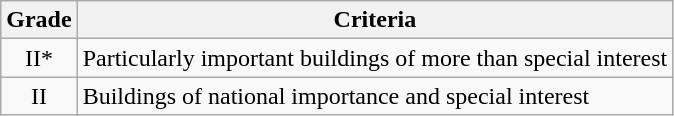<table class="wikitable">
<tr>
<th>Grade</th>
<th>Criteria</th>
</tr>
<tr>
<td align="center" >II*</td>
<td>Particularly important buildings of more than special interest</td>
</tr>
<tr>
<td align="center" >II</td>
<td>Buildings of national importance and special interest</td>
</tr>
</table>
